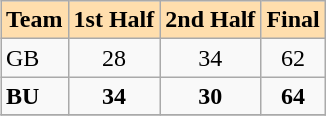<table class="wikitable" align=right>
<tr bgcolor=#ffdead align=center>
<td><strong>Team</strong></td>
<td><strong>1st Half</strong></td>
<td><strong>2nd Half</strong></td>
<td><strong>Final</strong></td>
</tr>
<tr>
<td>GB</td>
<td align=center>28</td>
<td align=center>34</td>
<td align=center>62</td>
</tr>
<tr>
<td><strong>BU</strong></td>
<td align=center><strong>34</strong></td>
<td align=center><strong>30</strong></td>
<td align=center><strong>64</strong></td>
</tr>
<tr>
</tr>
</table>
